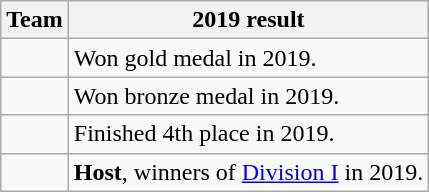<table class="wikitable">
<tr>
<th>Team</th>
<th>2019 result</th>
</tr>
<tr>
<td></td>
<td>Won gold medal in 2019.</td>
</tr>
<tr>
<td></td>
<td>Won bronze medal in 2019.</td>
</tr>
<tr>
<td></td>
<td>Finished 4th place in 2019.</td>
</tr>
<tr>
<td></td>
<td><strong>Host</strong>, winners of <a href='#'>Division I</a> in 2019.</td>
</tr>
</table>
